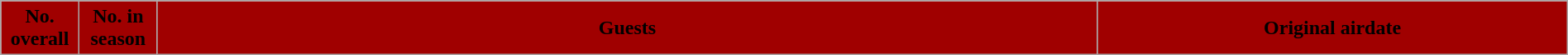<table class="wikitable plainrowheaders" style="width:100%;">
<tr>
<th style="background:#A00000;" width="5%">No.<br>overall</th>
<th style="background:#A00000;" width="5%">No. in<br>season</th>
<th style="background:#A00000;" width="60%">Guests</th>
<th style="background:#A00000;" width="30%">Original airdate<br>




</th>
</tr>
</table>
